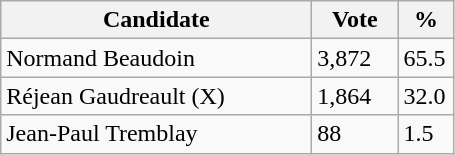<table class="wikitable">
<tr>
<th bgcolor="#DDDDFF" width="200px">Candidate</th>
<th bgcolor="#DDDDFF" width="50px">Vote</th>
<th bgcolor="#DDDDFF" width="30px">%</th>
</tr>
<tr>
<td>Normand Beaudoin</td>
<td>3,872</td>
<td>65.5</td>
</tr>
<tr>
<td>Réjean Gaudreault (X)</td>
<td>1,864</td>
<td>32.0</td>
</tr>
<tr>
<td>Jean-Paul Tremblay</td>
<td>88</td>
<td>1.5</td>
</tr>
</table>
